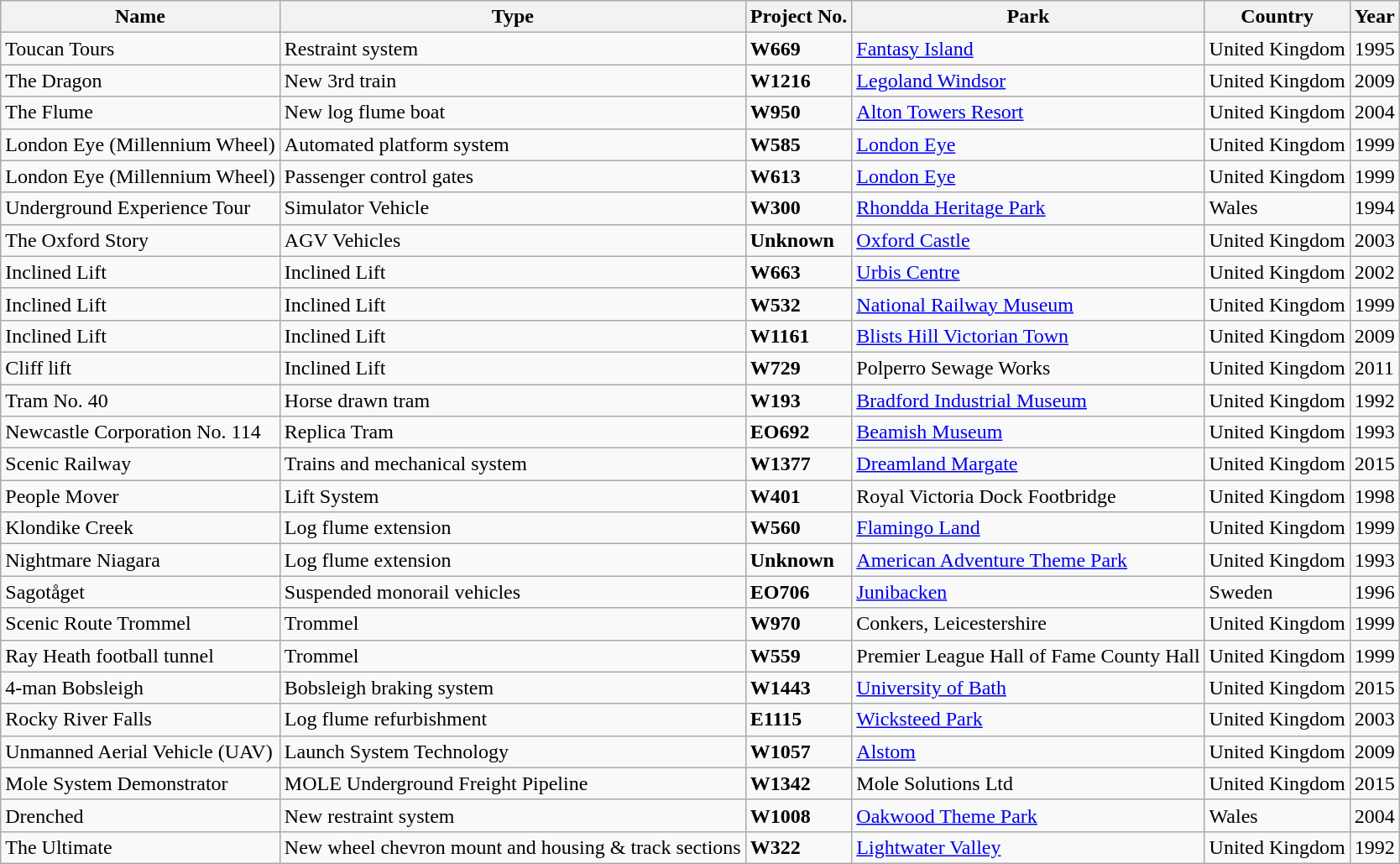<table class="wikitable">
<tr>
<th>Name</th>
<th>Type</th>
<th>Project No.</th>
<th>Park</th>
<th>Country</th>
<th>Year</th>
</tr>
<tr>
<td>Toucan Tours</td>
<td>Restraint system</td>
<td><strong>W669</strong></td>
<td><a href='#'>Fantasy Island</a></td>
<td> United Kingdom</td>
<td>1995</td>
</tr>
<tr>
<td>The Dragon</td>
<td>New 3rd train</td>
<td><strong>W1216</strong></td>
<td><a href='#'>Legoland Windsor</a></td>
<td> United Kingdom</td>
<td>2009</td>
</tr>
<tr>
<td>The Flume</td>
<td>New log flume boat</td>
<td><strong>W950</strong></td>
<td><a href='#'>Alton Towers Resort</a></td>
<td> United Kingdom</td>
<td>2004</td>
</tr>
<tr>
<td>London Eye (Millennium Wheel)</td>
<td>Automated platform system</td>
<td><strong>W585</strong></td>
<td><a href='#'>London Eye</a></td>
<td> United Kingdom</td>
<td>1999</td>
</tr>
<tr>
<td>London Eye (Millennium Wheel)</td>
<td>Passenger control gates</td>
<td><strong>W613</strong></td>
<td><a href='#'>London Eye</a></td>
<td> United Kingdom</td>
<td>1999</td>
</tr>
<tr>
<td>Underground Experience Tour</td>
<td>Simulator Vehicle</td>
<td><strong>W300</strong></td>
<td><a href='#'>Rhondda Heritage Park</a></td>
<td> Wales</td>
<td>1994</td>
</tr>
<tr>
<td>The Oxford Story</td>
<td>AGV Vehicles</td>
<td><strong>Unknown</strong></td>
<td><a href='#'>Oxford Castle</a></td>
<td> United Kingdom</td>
<td>2003</td>
</tr>
<tr>
<td>Inclined Lift</td>
<td>Inclined Lift</td>
<td><strong>W663</strong></td>
<td><a href='#'>Urbis Centre</a></td>
<td> United Kingdom</td>
<td>2002</td>
</tr>
<tr>
<td>Inclined Lift</td>
<td>Inclined Lift</td>
<td><strong>W532</strong></td>
<td><a href='#'>National Railway Museum</a></td>
<td> United Kingdom</td>
<td>1999</td>
</tr>
<tr>
<td>Inclined Lift</td>
<td>Inclined Lift</td>
<td><strong>W1161</strong></td>
<td><a href='#'>Blists Hill Victorian Town</a></td>
<td> United Kingdom</td>
<td>2009</td>
</tr>
<tr>
<td>Cliff lift</td>
<td>Inclined Lift</td>
<td><strong>W729</strong></td>
<td>Polperro Sewage Works</td>
<td> United Kingdom</td>
<td>2011</td>
</tr>
<tr>
<td>Tram No. 40</td>
<td>Horse drawn tram</td>
<td><strong>W193</strong></td>
<td><a href='#'>Bradford Industrial Museum</a></td>
<td> United Kingdom</td>
<td>1992</td>
</tr>
<tr>
<td>Newcastle Corporation No. 114</td>
<td>Replica Tram</td>
<td><strong>EO692</strong></td>
<td><a href='#'>Beamish Museum</a></td>
<td> United Kingdom</td>
<td>1993</td>
</tr>
<tr>
<td>Scenic Railway</td>
<td>Trains and mechanical system</td>
<td><strong>W1377</strong></td>
<td><a href='#'>Dreamland Margate</a></td>
<td> United Kingdom</td>
<td>2015</td>
</tr>
<tr>
<td>People Mover</td>
<td>Lift System</td>
<td><strong>W401</strong></td>
<td>Royal Victoria Dock Footbridge</td>
<td> United Kingdom</td>
<td>1998</td>
</tr>
<tr>
<td>Klondike Creek</td>
<td>Log flume extension</td>
<td><strong>W560</strong></td>
<td><a href='#'>Flamingo Land</a></td>
<td> United Kingdom</td>
<td>1999</td>
</tr>
<tr>
<td>Nightmare Niagara</td>
<td>Log flume extension</td>
<td><strong>Unknown</strong></td>
<td><a href='#'>American Adventure Theme Park</a></td>
<td> United Kingdom</td>
<td>1993</td>
</tr>
<tr>
<td>Sagotåget</td>
<td>Suspended monorail vehicles</td>
<td><strong>EO706</strong></td>
<td><a href='#'>Junibacken</a></td>
<td> Sweden</td>
<td>1996</td>
</tr>
<tr>
<td>Scenic Route Trommel</td>
<td>Trommel</td>
<td><strong>W970</strong></td>
<td>Conkers, Leicestershire</td>
<td> United Kingdom</td>
<td>1999</td>
</tr>
<tr>
<td>Ray Heath football tunnel</td>
<td>Trommel</td>
<td><strong>W559</strong></td>
<td>Premier League Hall of Fame County Hall</td>
<td> United Kingdom</td>
<td>1999</td>
</tr>
<tr>
<td>4-man Bobsleigh</td>
<td>Bobsleigh braking system</td>
<td><strong>W1443</strong></td>
<td><a href='#'>University of Bath</a></td>
<td> United Kingdom</td>
<td>2015</td>
</tr>
<tr>
<td>Rocky River Falls</td>
<td>Log flume refurbishment</td>
<td><strong>E1115</strong></td>
<td><a href='#'>Wicksteed Park</a></td>
<td> United Kingdom</td>
<td>2003</td>
</tr>
<tr>
<td>Unmanned Aerial Vehicle (UAV)</td>
<td>Launch System Technology</td>
<td><strong>W1057</strong></td>
<td><a href='#'>Alstom</a></td>
<td> United Kingdom</td>
<td>2009</td>
</tr>
<tr>
<td>Mole System Demonstrator</td>
<td>MOLE Underground Freight Pipeline</td>
<td><strong>W1342</strong></td>
<td>Mole Solutions Ltd</td>
<td> United Kingdom</td>
<td>2015</td>
</tr>
<tr>
<td>Drenched</td>
<td>New restraint system</td>
<td><strong>W1008</strong></td>
<td><a href='#'>Oakwood Theme Park</a></td>
<td> Wales</td>
<td>2004</td>
</tr>
<tr>
<td>The Ultimate</td>
<td>New wheel chevron mount and housing & track sections</td>
<td><strong>W322</strong></td>
<td><a href='#'>Lightwater Valley</a></td>
<td> United Kingdom</td>
<td>1992</td>
</tr>
</table>
